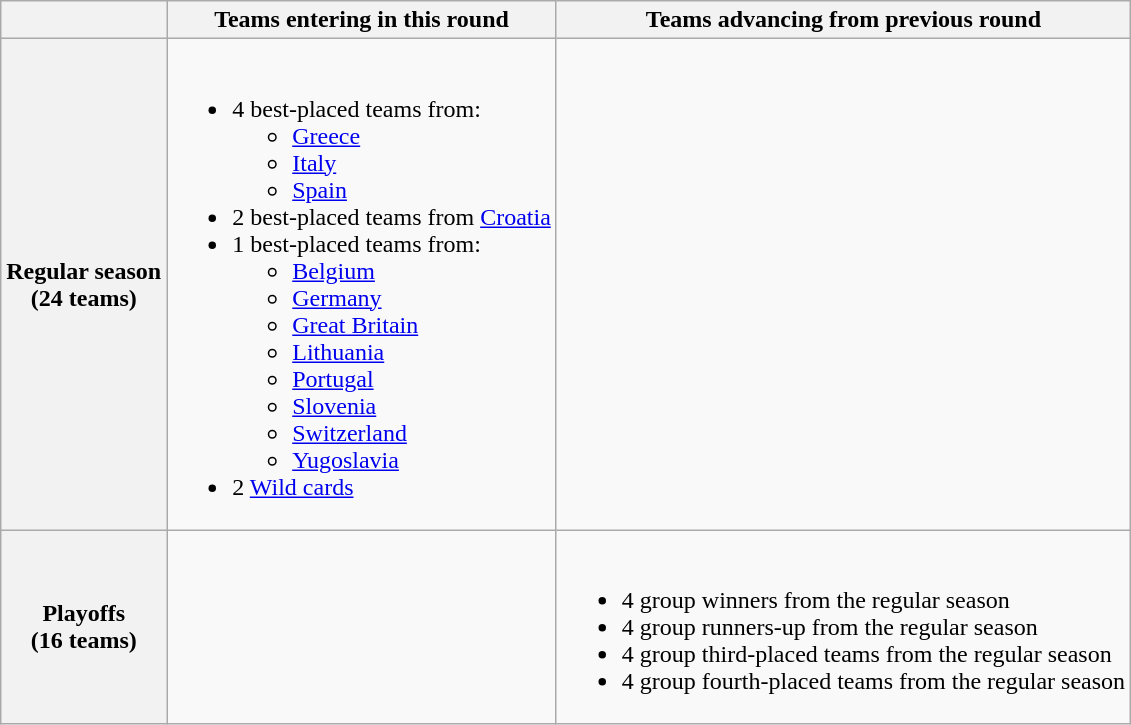<table class="wikitable">
<tr>
<th></th>
<th>Teams entering in this round</th>
<th>Teams advancing from previous round</th>
</tr>
<tr>
<th>Regular season<br>(24 teams)</th>
<td><br><ul><li>4 best-placed teams from:<ul><li><a href='#'>Greece</a></li><li><a href='#'>Italy</a></li><li><a href='#'>Spain</a></li></ul></li><li>2 best-placed teams from <a href='#'>Croatia</a></li><li>1 best-placed teams from:<ul><li><a href='#'>Belgium</a></li><li><a href='#'>Germany</a></li><li><a href='#'>Great Britain</a></li><li><a href='#'>Lithuania</a></li><li><a href='#'>Portugal</a></li><li><a href='#'>Slovenia</a></li><li><a href='#'>Switzerland</a></li><li><a href='#'>Yugoslavia</a></li></ul></li><li>2 <a href='#'>Wild cards</a></li></ul></td>
<td></td>
</tr>
<tr>
<th>Playoffs<br>(16 teams)</th>
<td></td>
<td><br><ul><li>4 group winners from the regular season</li><li>4 group runners-up from the regular season</li><li>4 group third-placed teams from the regular season</li><li>4 group fourth-placed teams from the regular season</li></ul></td>
</tr>
</table>
